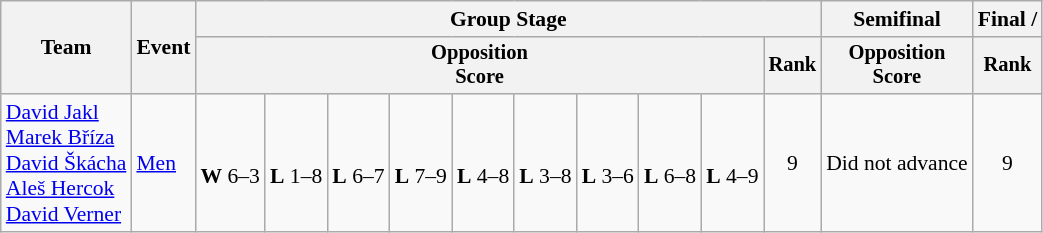<table class="wikitable" style="font-size:90%">
<tr>
<th rowspan=2>Team</th>
<th rowspan=2>Event</th>
<th colspan="10">Group Stage</th>
<th>Semifinal</th>
<th colspan=2>Final / </th>
</tr>
<tr style="font-size:95%">
<th colspan=9>Opposition<br>Score</th>
<th>Rank</th>
<th colspan = 2>Opposition<br>Score</th>
<th>Rank</th>
</tr>
<tr align=center>
<td align=left><a href='#'>David Jakl</a><br><a href='#'>Marek Bříza</a><br><a href='#'>David Škácha</a><br><a href='#'>Aleš Hercok</a><br><a href='#'>David Verner</a></td>
<td align=left><a href='#'>Men</a></td>
<td><br><strong>W</strong> 6–3</td>
<td><br><strong>L</strong> 1–8</td>
<td><br><strong>L</strong> 6–7</td>
<td><br><strong>L</strong> 7–9</td>
<td><br><strong>L</strong> 4–8</td>
<td><br><strong>L</strong> 3–8</td>
<td><br><strong>L</strong> 3–6</td>
<td><br><strong>L</strong> 6–8</td>
<td><br><strong>L</strong> 4–9</td>
<td>9</td>
<td colspan="2">Did not advance</td>
<td>9</td>
</tr>
</table>
